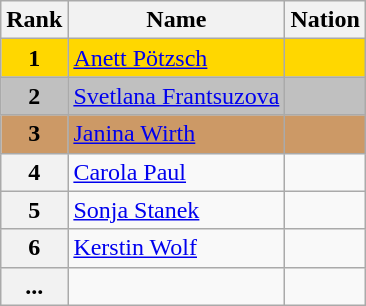<table class="wikitable">
<tr>
<th>Rank</th>
<th>Name</th>
<th>Nation</th>
</tr>
<tr bgcolor="gold">
<td align="center"><strong>1</strong></td>
<td><a href='#'>Anett Pötzsch</a></td>
<td></td>
</tr>
<tr bgcolor="silver">
<td align="center"><strong>2</strong></td>
<td><a href='#'>Svetlana Frantsuzova</a></td>
<td></td>
</tr>
<tr bgcolor="cc9966">
<td align="center"><strong>3</strong></td>
<td><a href='#'>Janina Wirth</a></td>
<td></td>
</tr>
<tr>
<th>4</th>
<td><a href='#'>Carola Paul</a></td>
<td></td>
</tr>
<tr>
<th>5</th>
<td><a href='#'>Sonja Stanek</a></td>
<td></td>
</tr>
<tr>
<th>6</th>
<td><a href='#'>Kerstin Wolf</a></td>
<td></td>
</tr>
<tr>
<th>...</th>
<td></td>
<td></td>
</tr>
</table>
